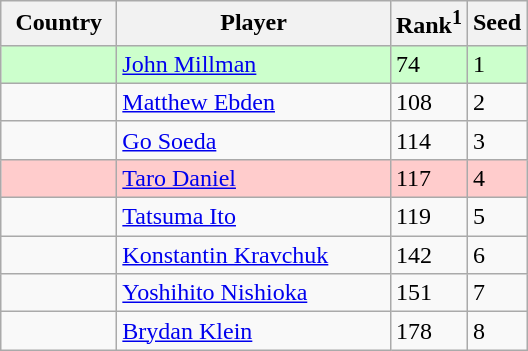<table class="sortable wikitable">
<tr>
<th width="70">Country</th>
<th width="175">Player</th>
<th>Rank<sup>1</sup></th>
<th>Seed</th>
</tr>
<tr style="background:#cfc;">
<td></td>
<td><a href='#'>John Millman</a></td>
<td>74</td>
<td>1</td>
</tr>
<tr>
<td></td>
<td><a href='#'>Matthew Ebden</a></td>
<td>108</td>
<td>2</td>
</tr>
<tr>
<td></td>
<td><a href='#'>Go Soeda</a></td>
<td>114</td>
<td>3</td>
</tr>
<tr style="background:#fcc;">
<td></td>
<td><a href='#'>Taro Daniel</a></td>
<td>117</td>
<td>4</td>
</tr>
<tr>
<td></td>
<td><a href='#'>Tatsuma Ito</a></td>
<td>119</td>
<td>5</td>
</tr>
<tr>
<td></td>
<td><a href='#'>Konstantin Kravchuk</a></td>
<td>142</td>
<td>6</td>
</tr>
<tr>
<td></td>
<td><a href='#'>Yoshihito Nishioka</a></td>
<td>151</td>
<td>7</td>
</tr>
<tr>
<td></td>
<td><a href='#'>Brydan Klein</a></td>
<td>178</td>
<td>8</td>
</tr>
</table>
